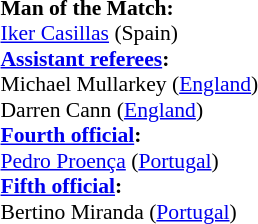<table style="width:50%; font-size:90%;">
<tr>
<td><br><strong>Man of the Match:</strong>
<br><a href='#'>Iker Casillas</a> (Spain)<br><strong><a href='#'>Assistant referees</a>:</strong>
<br>Michael Mullarkey (<a href='#'>England</a>)
<br>Darren Cann (<a href='#'>England</a>)
<br><strong><a href='#'>Fourth official</a>:</strong>
<br><a href='#'>Pedro Proença</a> (<a href='#'>Portugal</a>)
<br><strong><a href='#'>Fifth official</a>:</strong>
<br>Bertino Miranda (<a href='#'>Portugal</a>)</td>
</tr>
</table>
